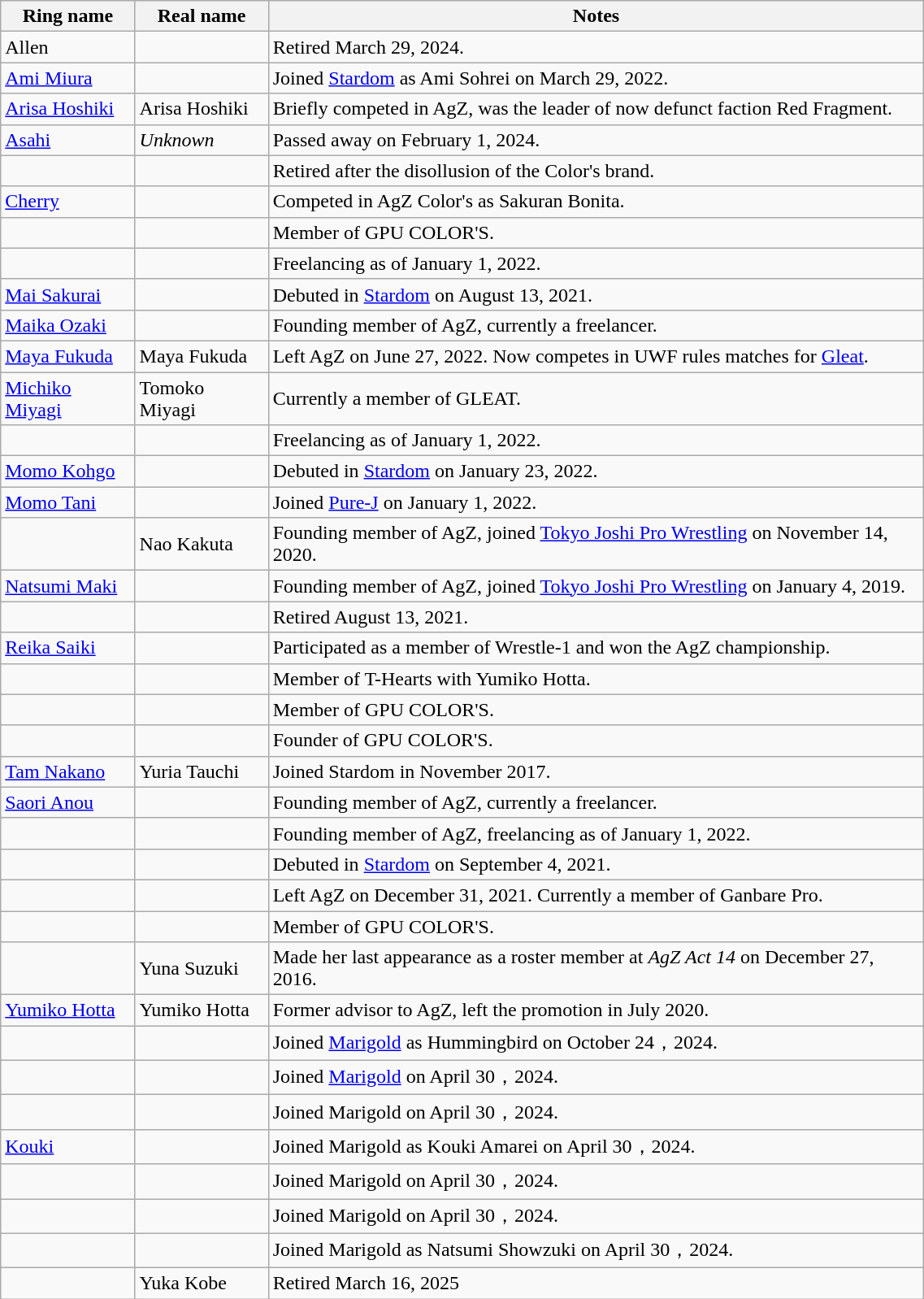<table class="wikitable sortable" align="left center" style="width:60%;">
<tr>
<th width:15%;">Ring name</th>
<th width:15%;">Real name</th>
<th width:25%;">Notes</th>
</tr>
<tr>
<td>Allen</td>
<td></td>
<td>Retired March 29, 2024.</td>
</tr>
<tr>
<td><a href='#'>Ami Miura</a></td>
<td></td>
<td>Joined <a href='#'>Stardom</a> as Ami Sohrei on March 29, 2022.</td>
</tr>
<tr>
<td><a href='#'>Arisa Hoshiki</a></td>
<td>Arisa Hoshiki</td>
<td>Briefly competed in AgZ, was the leader of now defunct faction Red Fragment.</td>
</tr>
<tr>
<td><a href='#'>Asahi</a></td>
<td><em>Unknown</em></td>
<td>Passed away on February 1, 2024.</td>
</tr>
<tr>
<td></td>
<td></td>
<td>Retired after the disollusion of the Color's brand.</td>
</tr>
<tr>
<td><a href='#'>Cherry</a></td>
<td></td>
<td>Competed in AgZ Color's as Sakuran Bonita.</td>
</tr>
<tr>
<td></td>
<td></td>
<td>Member of GPU COLOR'S.</td>
</tr>
<tr>
<td></td>
<td></td>
<td>Freelancing as of January 1, 2022.</td>
</tr>
<tr>
<td><a href='#'>Mai Sakurai</a></td>
<td></td>
<td>Debuted in <a href='#'>Stardom</a> on August 13, 2021.</td>
</tr>
<tr>
<td><a href='#'>Maika Ozaki</a></td>
<td></td>
<td>Founding member of AgZ, currently a freelancer.</td>
</tr>
<tr>
<td><a href='#'>Maya Fukuda</a></td>
<td>Maya Fukuda</td>
<td>Left AgZ on June 27, 2022. Now competes in UWF rules matches for <a href='#'>Gleat</a>.</td>
</tr>
<tr>
<td><a href='#'>Michiko Miyagi</a></td>
<td>Tomoko Miyagi</td>
<td>Currently a member of GLEAT.</td>
</tr>
<tr>
<td></td>
<td></td>
<td>Freelancing as of January 1, 2022.</td>
</tr>
<tr>
<td><a href='#'>Momo Kohgo</a></td>
<td></td>
<td>Debuted in <a href='#'>Stardom</a> on January 23, 2022.</td>
</tr>
<tr>
<td><a href='#'>Momo Tani</a></td>
<td></td>
<td>Joined <a href='#'>Pure-J</a> on January 1, 2022.</td>
</tr>
<tr>
<td></td>
<td>Nao Kakuta</td>
<td>Founding member of AgZ, joined <a href='#'>Tokyo Joshi Pro Wrestling</a> on November 14, 2020.</td>
</tr>
<tr>
<td><a href='#'>Natsumi Maki</a></td>
<td></td>
<td>Founding member of AgZ, joined <a href='#'>Tokyo Joshi Pro Wrestling</a> on January 4, 2019.</td>
</tr>
<tr>
<td></td>
<td></td>
<td>Retired August 13, 2021.</td>
</tr>
<tr>
<td><a href='#'>Reika Saiki</a></td>
<td></td>
<td>Participated as a member of Wrestle-1 and won the AgZ championship.</td>
</tr>
<tr>
<td></td>
<td></td>
<td>Member of T-Hearts with Yumiko Hotta.</td>
</tr>
<tr>
<td></td>
<td></td>
<td>Member of GPU COLOR'S.</td>
</tr>
<tr>
<td></td>
<td></td>
<td>Founder of GPU COLOR'S.</td>
</tr>
<tr>
<td><a href='#'>Tam Nakano</a></td>
<td>Yuria Tauchi</td>
<td>Joined Stardom in November 2017.</td>
</tr>
<tr>
<td><a href='#'>Saori Anou</a></td>
<td></td>
<td>Founding member of AgZ, currently a freelancer.</td>
</tr>
<tr>
<td></td>
<td></td>
<td>Founding member of AgZ, freelancing as of January 1, 2022.</td>
</tr>
<tr>
<td></td>
<td></td>
<td>Debuted in <a href='#'>Stardom</a> on September 4, 2021.</td>
</tr>
<tr>
<td></td>
<td></td>
<td>Left AgZ on December 31, 2021. Currently a member of Ganbare Pro.</td>
</tr>
<tr>
<td></td>
<td></td>
<td>Member of GPU COLOR'S.</td>
</tr>
<tr>
<td></td>
<td>Yuna Suzuki</td>
<td>Made her last appearance as a roster member at <em>AgZ Act 14</em> on December 27, 2016.</td>
</tr>
<tr>
<td><a href='#'>Yumiko Hotta</a></td>
<td>Yumiko Hotta</td>
<td>Former advisor to AgZ, left the promotion in July 2020.</td>
</tr>
<tr>
<td></td>
<td></td>
<td>Joined <a href='#'>Marigold</a> as Hummingbird on October 24，2024.</td>
</tr>
<tr>
<td></td>
<td></td>
<td>Joined <a href='#'>Marigold</a> on April 30，2024.</td>
</tr>
<tr>
<td></td>
<td></td>
<td>Joined Marigold on April 30，2024.</td>
</tr>
<tr>
<td><a href='#'>Kouki</a></td>
<td></td>
<td>Joined Marigold as Kouki Amarei on April 30，2024.</td>
</tr>
<tr>
<td></td>
<td></td>
<td>Joined Marigold on April 30，2024.</td>
</tr>
<tr>
<td></td>
<td></td>
<td>Joined Marigold on April 30，2024.</td>
</tr>
<tr>
<td></td>
<td></td>
<td>Joined Marigold as Natsumi Showzuki on April 30，2024.</td>
</tr>
<tr>
<td></td>
<td>Yuka Kobe</td>
<td>Retired March 16, 2025</td>
</tr>
</table>
